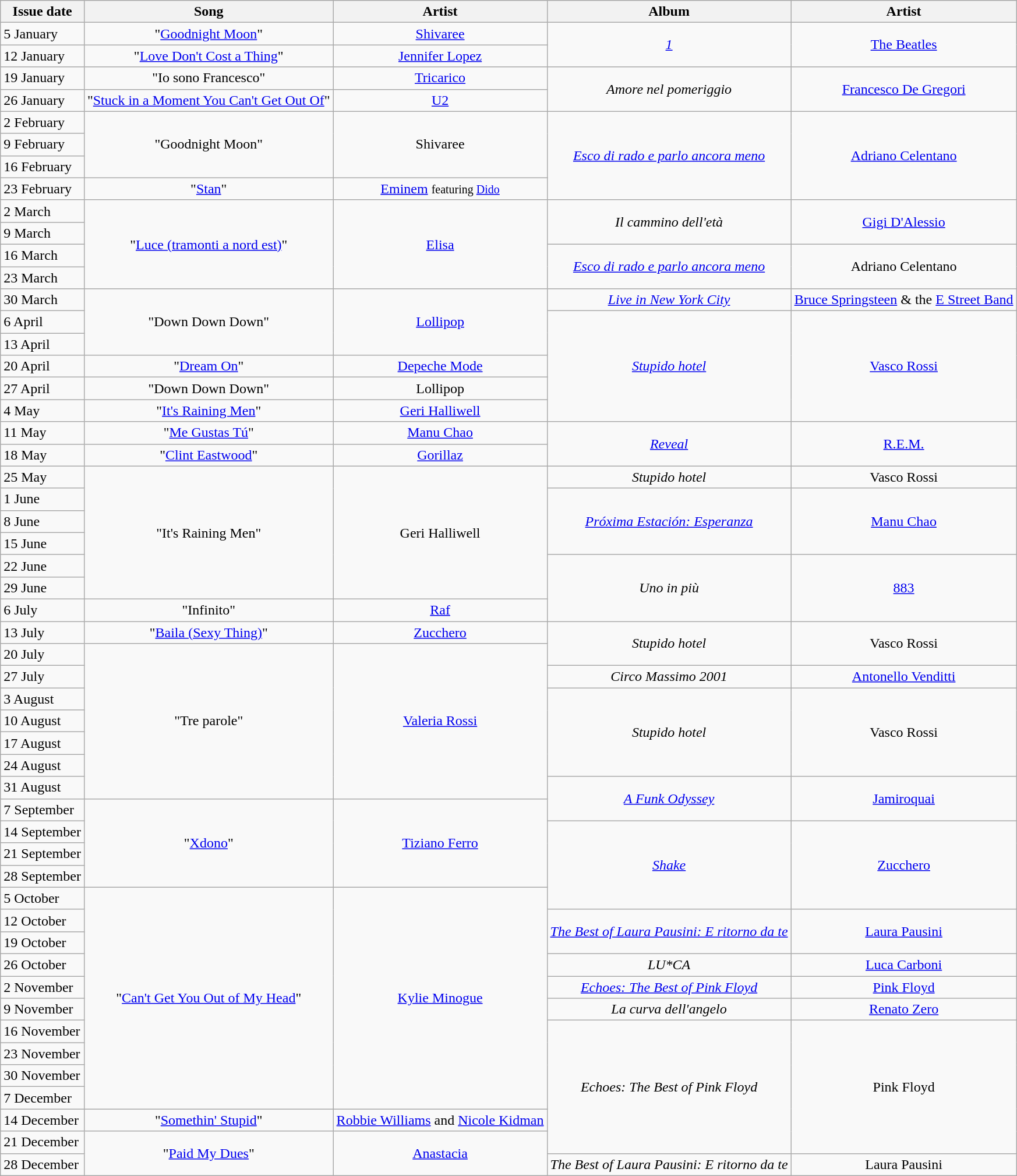<table class="wikitable">
<tr>
<th align="center">Issue date</th>
<th align="center">Song</th>
<th align="center">Artist</th>
<th align="center">Album</th>
<th align="center">Artist</th>
</tr>
<tr>
<td align="left">5 January</td>
<td align="center">"<a href='#'>Goodnight Moon</a>"</td>
<td align="center"><a href='#'>Shivaree</a></td>
<td align="center" rowspan="2"><em><a href='#'>1</a></em></td>
<td align="center" rowspan="2"><a href='#'>The Beatles</a></td>
</tr>
<tr>
<td align="left">12 January</td>
<td align="center">"<a href='#'>Love Don't Cost a Thing</a>"</td>
<td align="center"><a href='#'>Jennifer Lopez</a></td>
</tr>
<tr>
<td align="left">19 January</td>
<td align="center">"Io sono Francesco"</td>
<td align="center"><a href='#'>Tricarico</a></td>
<td align="center" rowspan="2"><em>Amore nel pomeriggio</em></td>
<td align="center" rowspan="2"><a href='#'>Francesco De Gregori</a></td>
</tr>
<tr>
<td align="left">26 January</td>
<td align="center">"<a href='#'>Stuck in a Moment You Can't Get Out Of</a>"</td>
<td align="center"><a href='#'>U2</a></td>
</tr>
<tr>
<td align="left">2 February</td>
<td align="center" rowspan="3">"Goodnight Moon"</td>
<td align="center" rowspan="3">Shivaree</td>
<td align="center" rowspan="4"><em><a href='#'>Esco di rado e parlo ancora meno</a></em></td>
<td align="center" rowspan="4"><a href='#'>Adriano Celentano</a></td>
</tr>
<tr>
<td align="left">9 February</td>
</tr>
<tr>
<td align="left">16 February</td>
</tr>
<tr>
<td align="left">23 February</td>
<td align="center">"<a href='#'>Stan</a>"</td>
<td align="center"><a href='#'>Eminem</a> <small> featuring <a href='#'>Dido</a> </small></td>
</tr>
<tr>
<td align="left">2 March</td>
<td align="center" rowspan="4">"<a href='#'>Luce (tramonti a nord est)</a>"</td>
<td align="center" rowspan="4"><a href='#'>Elisa</a></td>
<td align="center" rowspan="2"><em>Il cammino dell'età</em></td>
<td align="center" rowspan="2"><a href='#'>Gigi D'Alessio</a></td>
</tr>
<tr>
<td align="left">9 March</td>
</tr>
<tr>
<td align="left">16 March</td>
<td align="center" rowspan="2"><em><a href='#'>Esco di rado e parlo ancora meno</a></em></td>
<td align="center" rowspan="2">Adriano Celentano</td>
</tr>
<tr>
<td align="left">23 March</td>
</tr>
<tr>
<td align="left">30 March</td>
<td align="center" rowspan="3">"Down Down Down"</td>
<td align="center" rowspan="3"><a href='#'>Lollipop</a></td>
<td align="center"><em><a href='#'>Live in New York City</a></em></td>
<td align="center"><a href='#'>Bruce Springsteen</a> & the <a href='#'>E Street Band</a></td>
</tr>
<tr>
<td align="left">6 April</td>
<td align="center" rowspan="5"><em><a href='#'>Stupido hotel</a></em></td>
<td align="center" rowspan="5"><a href='#'>Vasco Rossi</a></td>
</tr>
<tr>
<td align="left">13 April</td>
</tr>
<tr>
<td align="left">20 April</td>
<td align="center">"<a href='#'>Dream On</a>"</td>
<td align="center"><a href='#'>Depeche Mode</a></td>
</tr>
<tr>
<td align="left">27 April</td>
<td align="center">"Down Down Down"</td>
<td align="center">Lollipop</td>
</tr>
<tr>
<td align="left">4 May</td>
<td align="center">"<a href='#'>It's Raining Men</a>"</td>
<td align="center"><a href='#'>Geri Halliwell</a></td>
</tr>
<tr>
<td align="left">11 May</td>
<td align="center">"<a href='#'>Me Gustas Tú</a>"</td>
<td align="center"><a href='#'>Manu Chao</a></td>
<td align="center" rowspan="2"><em><a href='#'>Reveal</a></em></td>
<td align="center" rowspan="2"><a href='#'>R.E.M.</a></td>
</tr>
<tr>
<td align="left">18 May</td>
<td align="center">"<a href='#'>Clint Eastwood</a>"</td>
<td align="center"><a href='#'>Gorillaz</a></td>
</tr>
<tr>
<td align="left">25 May</td>
<td align="center" rowspan="6">"It's Raining Men"</td>
<td align="center" rowspan="6">Geri Halliwell</td>
<td align="center"><em>Stupido hotel</em></td>
<td align="center">Vasco Rossi</td>
</tr>
<tr>
<td align="left">1 June</td>
<td align="center" rowspan="3"><em><a href='#'>Próxima Estación: Esperanza</a></em></td>
<td align="center" rowspan="3"><a href='#'>Manu Chao</a></td>
</tr>
<tr>
<td align="left">8 June</td>
</tr>
<tr>
<td align="left">15 June</td>
</tr>
<tr>
<td align="left">22 June</td>
<td align="center" rowspan="3"><em>Uno in più</em></td>
<td align="center" rowspan="3"><a href='#'>883</a></td>
</tr>
<tr>
<td align="left">29 June</td>
</tr>
<tr>
<td align="left">6 July</td>
<td align="center">"Infinito"</td>
<td align="center"><a href='#'>Raf</a></td>
</tr>
<tr>
<td align="left">13 July</td>
<td align="center">"<a href='#'>Baila (Sexy Thing)</a>"</td>
<td align="center"><a href='#'>Zucchero</a></td>
<td align="center" rowspan="2"><em>Stupido hotel</em></td>
<td align="center" rowspan="2">Vasco Rossi</td>
</tr>
<tr>
<td align="left">20 July</td>
<td align="center" rowspan="7">"Tre parole"</td>
<td align="center" rowspan="7"><a href='#'>Valeria Rossi</a></td>
</tr>
<tr>
<td align="left">27 July</td>
<td align="center"><em>Circo Massimo 2001</em></td>
<td align="center"><a href='#'>Antonello Venditti</a></td>
</tr>
<tr>
<td align="left">3 August</td>
<td align="center" rowspan="4"><em>Stupido hotel</em></td>
<td align="center" rowspan="4">Vasco Rossi</td>
</tr>
<tr>
<td align="left">10 August</td>
</tr>
<tr>
<td align="left">17 August</td>
</tr>
<tr>
<td align="left">24 August</td>
</tr>
<tr>
<td align="left">31 August</td>
<td align="center" rowspan="2"><em><a href='#'>A Funk Odyssey</a></em></td>
<td align="center" rowspan="2"><a href='#'>Jamiroquai</a></td>
</tr>
<tr>
<td align="left">7 September</td>
<td align="center" rowspan="4">"<a href='#'>Xdono</a>"</td>
<td align="center" rowspan="4"><a href='#'>Tiziano Ferro</a></td>
</tr>
<tr>
<td align="left">14 September</td>
<td align="center" rowspan="4"><em><a href='#'>Shake</a></em></td>
<td align="center" rowspan="4"><a href='#'>Zucchero</a></td>
</tr>
<tr>
<td align="left">21 September</td>
</tr>
<tr>
<td align="left">28 September</td>
</tr>
<tr>
<td align="left">5 October</td>
<td align="center" rowspan="10">"<a href='#'>Can't Get You Out of My Head</a>"</td>
<td align="center" rowspan="10"><a href='#'>Kylie Minogue</a></td>
</tr>
<tr>
<td align="left">12 October</td>
<td align="center" rowspan="2"><em><a href='#'>The Best of Laura Pausini: E ritorno da te</a></em></td>
<td align="center" rowspan="2"><a href='#'>Laura Pausini</a></td>
</tr>
<tr>
<td align="left">19 October</td>
</tr>
<tr>
<td align="left">26 October</td>
<td align="center"><em>LU*CA</em></td>
<td align="center"><a href='#'>Luca Carboni</a></td>
</tr>
<tr>
<td align="left">2 November</td>
<td align="center"><em><a href='#'>Echoes: The Best of Pink Floyd</a></em></td>
<td align="center"><a href='#'>Pink Floyd</a></td>
</tr>
<tr>
<td align="left">9 November</td>
<td align="center"><em>La curva dell'angelo</em></td>
<td align="center"><a href='#'>Renato Zero</a></td>
</tr>
<tr>
<td align="left">16 November</td>
<td align="center" rowspan="6"><em>Echoes: The Best of Pink Floyd</em></td>
<td align="center" rowspan="6">Pink Floyd</td>
</tr>
<tr>
<td align="left">23 November</td>
</tr>
<tr>
<td align="left">30 November</td>
</tr>
<tr>
<td align="left">7 December</td>
</tr>
<tr>
<td align="left">14 December</td>
<td align="center">"<a href='#'>Somethin' Stupid</a>"</td>
<td align="center"><a href='#'>Robbie Williams</a> and <a href='#'>Nicole Kidman</a></td>
</tr>
<tr>
<td align="left">21 December</td>
<td align="center" rowspan="2">"<a href='#'>Paid My Dues</a>"</td>
<td align="center" rowspan="2"><a href='#'>Anastacia</a></td>
</tr>
<tr>
<td align="left">28 December</td>
<td align="center"><em>The Best of Laura Pausini: E ritorno da te</em></td>
<td align="center">Laura Pausini</td>
</tr>
</table>
